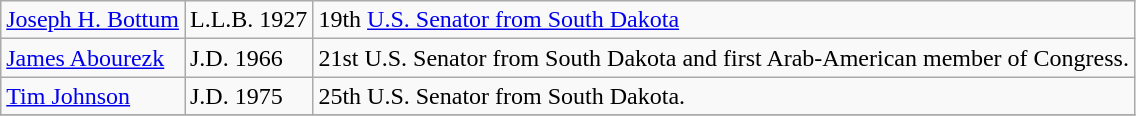<table class="wikitable">
<tr>
<td><a href='#'>Joseph H. Bottum</a></td>
<td>L.L.B. 1927</td>
<td>19th <a href='#'>U.S. Senator from South Dakota</a></td>
</tr>
<tr>
<td><a href='#'>James Abourezk</a></td>
<td>J.D. 1966</td>
<td>21st U.S. Senator from South Dakota and first Arab-American member of Congress.</td>
</tr>
<tr>
<td><a href='#'>Tim Johnson</a></td>
<td>J.D. 1975</td>
<td>25th U.S. Senator from South Dakota.</td>
</tr>
<tr>
</tr>
</table>
